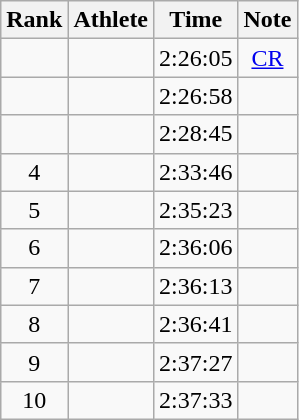<table class="wikitable" style="text-align:center;">
<tr>
<th>Rank</th>
<th>Athlete</th>
<th>Time</th>
<th>Note</th>
</tr>
<tr>
<td></td>
<td align=left></td>
<td>2:26:05</td>
<td><a href='#'>CR</a></td>
</tr>
<tr>
<td></td>
<td align=left></td>
<td>2:26:58</td>
<td></td>
</tr>
<tr>
<td></td>
<td align=left></td>
<td>2:28:45</td>
<td></td>
</tr>
<tr>
<td>4</td>
<td align=left></td>
<td>2:33:46</td>
<td></td>
</tr>
<tr>
<td>5</td>
<td align=left></td>
<td>2:35:23</td>
<td></td>
</tr>
<tr>
<td>6</td>
<td align=left></td>
<td>2:36:06</td>
<td></td>
</tr>
<tr>
<td>7</td>
<td align=left></td>
<td>2:36:13</td>
<td></td>
</tr>
<tr>
<td>8</td>
<td align=left></td>
<td>2:36:41</td>
<td></td>
</tr>
<tr>
<td>9</td>
<td align=left></td>
<td>2:37:27</td>
<td></td>
</tr>
<tr>
<td>10</td>
<td align=left></td>
<td>2:37:33</td>
<td></td>
</tr>
</table>
